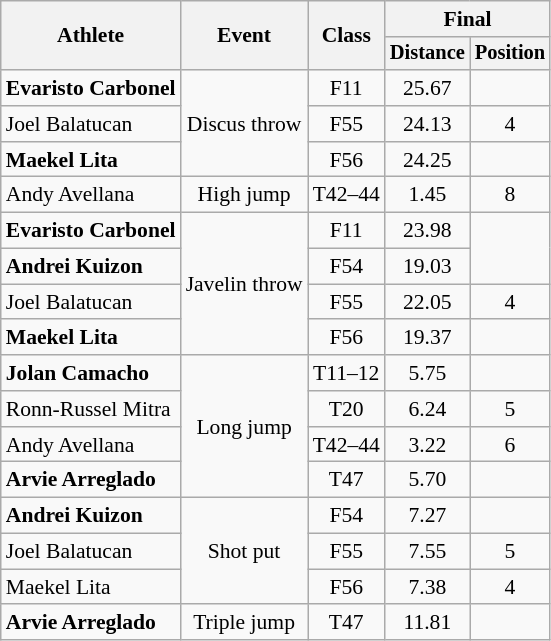<table class="wikitable" style="font-size:90%">
<tr>
<th rowspan=2>Athlete</th>
<th rowspan=2>Event</th>
<th rowspan=2>Class</th>
<th colspan=2>Final</th>
</tr>
<tr style="font-size:95%">
<th>Distance</th>
<th>Position</th>
</tr>
<tr align=center>
<td align=left><strong>Evaristo Carbonel</strong></td>
<td rowspan=3 align=center>Discus throw</td>
<td align=center>F11</td>
<td>25.67</td>
<td></td>
</tr>
<tr align=center>
<td align=left>Joel Balatucan</td>
<td align=center>F55</td>
<td>24.13</td>
<td>4</td>
</tr>
<tr align=center>
<td align=left><strong>Maekel Lita</strong></td>
<td align=center>F56</td>
<td>24.25</td>
<td></td>
</tr>
<tr align=center>
<td align=left>Andy Avellana</td>
<td align=center>High jump</td>
<td align=center>T42–44</td>
<td>1.45</td>
<td>8</td>
</tr>
<tr align=center>
<td align=left><strong>Evaristo Carbonel</strong></td>
<td rowspan=4 align=center>Javelin throw</td>
<td align=center>F11</td>
<td>23.98</td>
<td rowspan=2></td>
</tr>
<tr align=center>
<td align=left><strong>Andrei Kuizon</strong></td>
<td align=center>F54</td>
<td>19.03</td>
</tr>
<tr align=center>
<td align=left>Joel Balatucan</td>
<td align=center>F55</td>
<td>22.05</td>
<td>4</td>
</tr>
<tr align=center>
<td align=left><strong>Maekel Lita</strong></td>
<td align=center>F56</td>
<td>19.37</td>
<td></td>
</tr>
<tr align=center>
<td align=left><strong>Jolan Camacho</strong></td>
<td rowspan=4 align=center>Long jump</td>
<td align=center>T11–12</td>
<td>5.75</td>
<td></td>
</tr>
<tr align=center>
<td align=left>Ronn-Russel Mitra</td>
<td align=center>T20</td>
<td>6.24</td>
<td>5</td>
</tr>
<tr align=center>
<td align=left>Andy Avellana</td>
<td align=center>T42–44</td>
<td>3.22</td>
<td>6</td>
</tr>
<tr align=center>
<td align=left><strong>Arvie Arreglado</strong></td>
<td align=center>T47</td>
<td>5.70</td>
<td></td>
</tr>
<tr align=center>
<td align=left><strong>Andrei Kuizon</strong></td>
<td rowspan=3 align=center>Shot put</td>
<td align=center>F54</td>
<td>7.27</td>
<td></td>
</tr>
<tr align=center>
<td align=left>Joel Balatucan</td>
<td align=center>F55</td>
<td>7.55</td>
<td>5</td>
</tr>
<tr align=center>
<td align=left>Maekel Lita</td>
<td align=center>F56</td>
<td>7.38</td>
<td>4</td>
</tr>
<tr align=center>
<td align=left><strong>Arvie Arreglado</strong></td>
<td align=center>Triple jump</td>
<td align=center>T47</td>
<td>11.81</td>
<td></td>
</tr>
</table>
